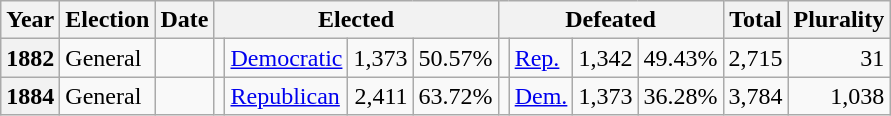<table class=wikitable>
<tr>
<th>Year</th>
<th>Election</th>
<th>Date</th>
<th ! colspan="4">Elected</th>
<th ! colspan="4">Defeated</th>
<th>Total</th>
<th>Plurality</th>
</tr>
<tr>
<th valign="top">1882</th>
<td valign="top">General</td>
<td valign="top"></td>
<td valign="top"></td>
<td valign="top" ><a href='#'>Democratic</a></td>
<td valign="top" align="right">1,373</td>
<td valign="top" align="right">50.57%</td>
<td valign="top"></td>
<td valign="top" ><a href='#'>Rep.</a></td>
<td valign="top" align="right">1,342</td>
<td valign="top" align="right">49.43%</td>
<td valign="top" align="right">2,715</td>
<td valign="top" align="right">31</td>
</tr>
<tr>
<th valign="top">1884</th>
<td valign="top">General</td>
<td valign="top"></td>
<td valign="top"></td>
<td valign="top" ><a href='#'>Republican</a></td>
<td valign="top" align="right">2,411</td>
<td valign="top" align="right">63.72%</td>
<td valign="top"></td>
<td valign="top" ><a href='#'>Dem.</a></td>
<td valign="top" align="right">1,373</td>
<td valign="top" align="right">36.28%</td>
<td valign="top" align="right">3,784</td>
<td valign="top" align="right">1,038</td>
</tr>
</table>
